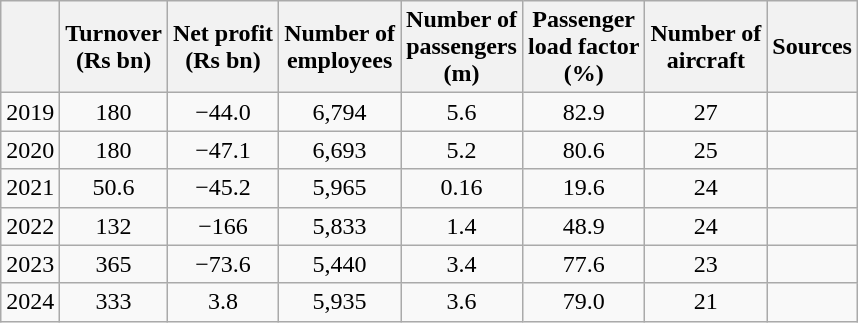<table class="wikitable" style="text-align:center;">
<tr>
<th></th>
<th>Turnover <br>(Rs bn)</th>
<th>Net profit <br> (Rs bn)</th>
<th>Number of<br>employees</th>
<th>Number of<br>passengers<br>(m)</th>
<th>Passenger<br>load factor<br>(%)</th>
<th>Number of<br>aircraft</th>
<th>Sources</th>
</tr>
<tr>
<td>2019</td>
<td>180</td>
<td><span>−44.0</span></td>
<td>6,794</td>
<td>5.6</td>
<td>82.9</td>
<td>27</td>
<td></td>
</tr>
<tr>
<td>2020</td>
<td>180</td>
<td><span>−47.1</span></td>
<td>6,693</td>
<td>5.2</td>
<td>80.6</td>
<td>25</td>
<td></td>
</tr>
<tr>
<td>2021</td>
<td>50.6</td>
<td><span>−45.2</span></td>
<td>5,965</td>
<td>0.16</td>
<td>19.6</td>
<td>24</td>
<td></td>
</tr>
<tr>
<td>2022</td>
<td>132</td>
<td><span>−166</span></td>
<td>5,833</td>
<td>1.4</td>
<td>48.9</td>
<td>24</td>
<td></td>
</tr>
<tr>
<td>2023</td>
<td>365</td>
<td><span>−73.6</span></td>
<td>5,440</td>
<td>3.4</td>
<td>77.6</td>
<td>23</td>
<td></td>
</tr>
<tr>
<td>2024</td>
<td>333</td>
<td>3.8</td>
<td>5,935</td>
<td>3.6</td>
<td>79.0</td>
<td>21</td>
<td></td>
</tr>
</table>
